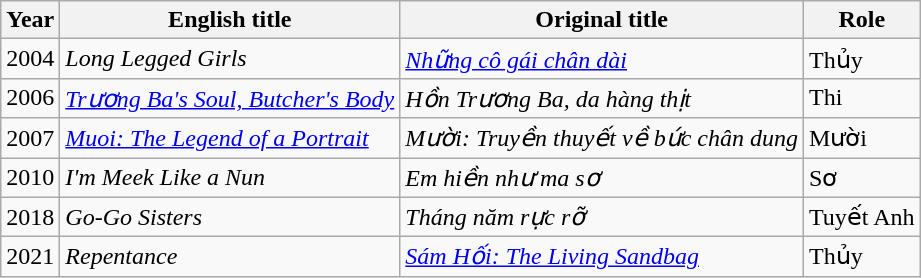<table class="wikitable sortable">
<tr>
<th>Year</th>
<th>English title</th>
<th>Original title</th>
<th>Role</th>
</tr>
<tr>
<td>2004</td>
<td><em>Long Legged Girls</em></td>
<td><a href='#'><em>Những cô gái chân dài</em></a></td>
<td>Thủy</td>
</tr>
<tr>
<td>2006</td>
<td><em><a href='#'>Trương Ba's Soul, Butcher's Body</a></em></td>
<td><em>Hồn Trương Ba, da hàng thịt</em></td>
<td>Thi</td>
</tr>
<tr>
<td>2007</td>
<td><em><a href='#'>Muoi: The Legend of a Portrait</a></em></td>
<td><em>Mười: Truyền thuyết về bức chân dung</em></td>
<td>Mười</td>
</tr>
<tr>
<td>2010</td>
<td><em>I'm Meek Like a Nun</em></td>
<td><em>Em hiền như ma sơ</em></td>
<td>Sơ</td>
</tr>
<tr>
<td>2018</td>
<td><em>Go-Go Sisters</em></td>
<td><em>Tháng năm rực rỡ</em></td>
<td>Tuyết Anh</td>
</tr>
<tr>
<td>2021</td>
<td><em>Repentance</em></td>
<td><em><a href='#'>Sám Hối: The Living Sandbag</a></em></td>
<td>Thủy</td>
</tr>
</table>
